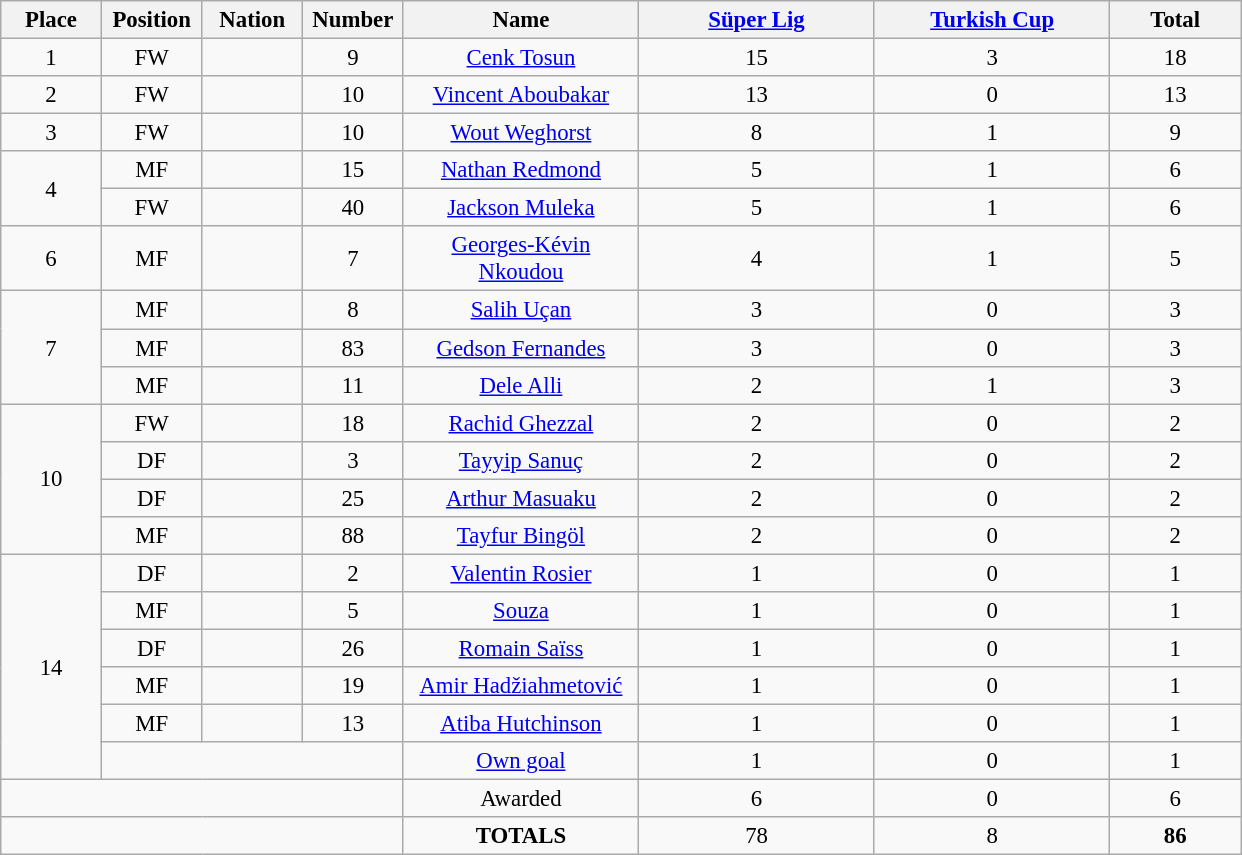<table class="wikitable" style="font-size: 95%; text-align: center;">
<tr>
<th width=60>Place</th>
<th width=60>Position</th>
<th width=60>Nation</th>
<th width=60>Number</th>
<th width=150>Name</th>
<th width=150><a href='#'>Süper Lig</a></th>
<th width=150><a href='#'>Turkish Cup</a></th>
<th width=80><strong>Total</strong></th>
</tr>
<tr>
<td>1</td>
<td>FW</td>
<td></td>
<td>9</td>
<td><a href='#'>Cenk Tosun</a></td>
<td>15</td>
<td>3</td>
<td>18</td>
</tr>
<tr>
<td>2</td>
<td>FW</td>
<td></td>
<td>10</td>
<td><a href='#'>Vincent Aboubakar</a></td>
<td>13</td>
<td>0</td>
<td>13</td>
</tr>
<tr>
<td>3</td>
<td>FW</td>
<td></td>
<td>10</td>
<td><a href='#'>Wout Weghorst</a></td>
<td>8</td>
<td>1</td>
<td>9</td>
</tr>
<tr>
<td rowspan="2">4</td>
<td>MF</td>
<td></td>
<td>15</td>
<td><a href='#'>Nathan Redmond</a></td>
<td>5</td>
<td>1</td>
<td>6</td>
</tr>
<tr>
<td>FW</td>
<td></td>
<td>40</td>
<td><a href='#'>Jackson Muleka</a></td>
<td>5</td>
<td>1</td>
<td>6</td>
</tr>
<tr>
<td>6</td>
<td>MF</td>
<td></td>
<td>7</td>
<td><a href='#'>Georges-Kévin Nkoudou</a></td>
<td>4</td>
<td>1</td>
<td>5</td>
</tr>
<tr>
<td rowspan="3">7</td>
<td>MF</td>
<td></td>
<td>8</td>
<td><a href='#'>Salih Uçan</a></td>
<td>3</td>
<td>0</td>
<td>3</td>
</tr>
<tr>
<td>MF</td>
<td></td>
<td>83</td>
<td><a href='#'>Gedson Fernandes</a></td>
<td>3</td>
<td>0</td>
<td>3</td>
</tr>
<tr>
<td>MF</td>
<td></td>
<td>11</td>
<td><a href='#'>Dele Alli</a></td>
<td>2</td>
<td>1</td>
<td>3</td>
</tr>
<tr>
<td rowspan="4">10</td>
<td>FW</td>
<td></td>
<td>18</td>
<td><a href='#'>Rachid Ghezzal</a></td>
<td>2</td>
<td>0</td>
<td>2</td>
</tr>
<tr>
<td>DF</td>
<td></td>
<td>3</td>
<td><a href='#'>Tayyip Sanuç</a></td>
<td>2</td>
<td>0</td>
<td>2</td>
</tr>
<tr>
<td>DF</td>
<td></td>
<td>25</td>
<td><a href='#'>Arthur Masuaku</a></td>
<td>2</td>
<td>0</td>
<td>2</td>
</tr>
<tr>
<td>MF</td>
<td></td>
<td>88</td>
<td><a href='#'>Tayfur Bingöl</a></td>
<td>2</td>
<td>0</td>
<td>2</td>
</tr>
<tr>
<td rowspan="6">14</td>
<td>DF</td>
<td></td>
<td>2</td>
<td><a href='#'>Valentin Rosier</a></td>
<td>1</td>
<td>0</td>
<td>1</td>
</tr>
<tr>
<td>MF</td>
<td></td>
<td>5</td>
<td><a href='#'>Souza</a></td>
<td>1</td>
<td>0</td>
<td>1</td>
</tr>
<tr>
<td>DF</td>
<td></td>
<td>26</td>
<td><a href='#'>Romain Saïss</a></td>
<td>1</td>
<td>0</td>
<td>1</td>
</tr>
<tr>
<td>MF</td>
<td></td>
<td>19</td>
<td><a href='#'>Amir Hadžiahmetović</a></td>
<td>1</td>
<td>0</td>
<td>1</td>
</tr>
<tr>
<td>MF</td>
<td></td>
<td>13</td>
<td><a href='#'>Atiba Hutchinson</a></td>
<td>1</td>
<td>0</td>
<td>1</td>
</tr>
<tr>
<td colspan="3"></td>
<td><a href='#'>Own goal</a></td>
<td>1</td>
<td>0</td>
<td>1</td>
</tr>
<tr>
<td colspan="4"></td>
<td>Awarded</td>
<td>6</td>
<td>0</td>
<td>6</td>
</tr>
<tr>
<td colspan="4"></td>
<td><strong>TOTALS</strong></td>
<td>78</td>
<td>8</td>
<td><strong>86</strong></td>
</tr>
</table>
